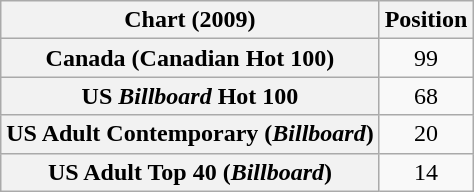<table class="wikitable sortable plainrowheaders" style="text-align:center">
<tr>
<th>Chart (2009)</th>
<th>Position</th>
</tr>
<tr>
<th scope="row">Canada (Canadian Hot 100)</th>
<td>99</td>
</tr>
<tr>
<th scope="row">US <em>Billboard</em> Hot 100</th>
<td>68</td>
</tr>
<tr>
<th scope="row">US Adult Contemporary (<em>Billboard</em>)</th>
<td>20</td>
</tr>
<tr>
<th scope="row">US Adult Top 40 (<em>Billboard</em>)</th>
<td>14</td>
</tr>
</table>
